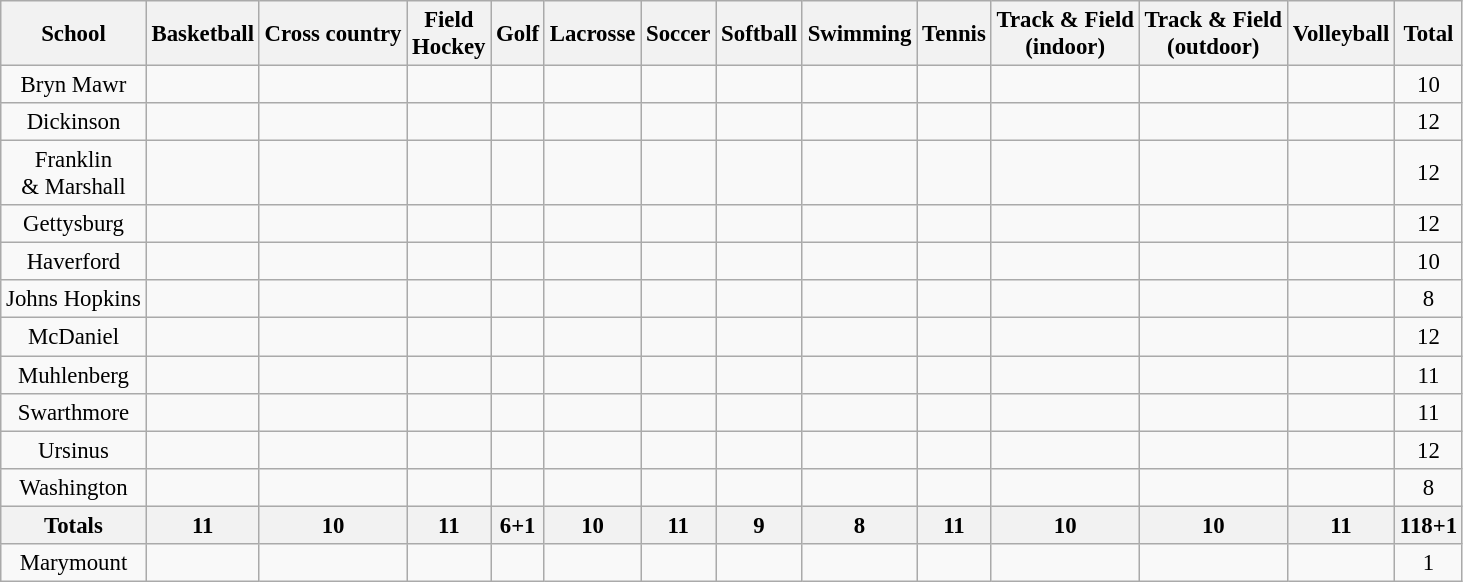<table class="wikitable" style="text-align:center; font-size:95%">
<tr>
<th>School</th>
<th>Basketball</th>
<th>Cross country</th>
<th>Field<br>Hockey</th>
<th>Golf</th>
<th>Lacrosse</th>
<th>Soccer</th>
<th>Softball</th>
<th>Swimming</th>
<th>Tennis</th>
<th>Track & Field<br>(indoor)</th>
<th>Track & Field<br>(outdoor)</th>
<th>Volleyball</th>
<th>Total</th>
</tr>
<tr>
<td>Bryn Mawr</td>
<td></td>
<td></td>
<td></td>
<td></td>
<td></td>
<td></td>
<td></td>
<td></td>
<td></td>
<td></td>
<td></td>
<td></td>
<td>10</td>
</tr>
<tr>
<td>Dickinson</td>
<td></td>
<td></td>
<td></td>
<td></td>
<td></td>
<td></td>
<td></td>
<td></td>
<td></td>
<td></td>
<td></td>
<td></td>
<td>12</td>
</tr>
<tr>
<td>Franklin<br>& Marshall</td>
<td></td>
<td></td>
<td></td>
<td></td>
<td></td>
<td></td>
<td></td>
<td></td>
<td></td>
<td></td>
<td></td>
<td></td>
<td>12</td>
</tr>
<tr>
<td>Gettysburg</td>
<td></td>
<td></td>
<td></td>
<td></td>
<td></td>
<td></td>
<td></td>
<td></td>
<td></td>
<td></td>
<td></td>
<td></td>
<td>12</td>
</tr>
<tr>
<td>Haverford</td>
<td></td>
<td></td>
<td></td>
<td></td>
<td></td>
<td></td>
<td></td>
<td></td>
<td></td>
<td></td>
<td></td>
<td></td>
<td>10</td>
</tr>
<tr>
<td>Johns Hopkins</td>
<td></td>
<td></td>
<td></td>
<td></td>
<td></td>
<td></td>
<td></td>
<td></td>
<td></td>
<td></td>
<td></td>
<td></td>
<td>8</td>
</tr>
<tr>
<td>McDaniel</td>
<td></td>
<td></td>
<td></td>
<td></td>
<td></td>
<td></td>
<td></td>
<td></td>
<td></td>
<td></td>
<td></td>
<td></td>
<td>12</td>
</tr>
<tr>
<td>Muhlenberg</td>
<td></td>
<td></td>
<td></td>
<td></td>
<td></td>
<td></td>
<td></td>
<td></td>
<td></td>
<td></td>
<td></td>
<td></td>
<td>11</td>
</tr>
<tr>
<td>Swarthmore</td>
<td></td>
<td></td>
<td></td>
<td></td>
<td></td>
<td></td>
<td></td>
<td></td>
<td></td>
<td></td>
<td></td>
<td></td>
<td>11</td>
</tr>
<tr>
<td>Ursinus</td>
<td></td>
<td></td>
<td></td>
<td></td>
<td></td>
<td></td>
<td></td>
<td></td>
<td></td>
<td></td>
<td></td>
<td></td>
<td>12</td>
</tr>
<tr>
<td>Washington</td>
<td></td>
<td></td>
<td></td>
<td></td>
<td></td>
<td></td>
<td></td>
<td></td>
<td></td>
<td></td>
<td></td>
<td></td>
<td>8</td>
</tr>
<tr>
<th>Totals</th>
<th>11</th>
<th>10</th>
<th>11</th>
<th>6+1</th>
<th>10</th>
<th>11</th>
<th>9</th>
<th>8</th>
<th>11</th>
<th>10</th>
<th>10</th>
<th>11</th>
<th>118+1</th>
</tr>
<tr>
<td>Marymount</td>
<td></td>
<td></td>
<td></td>
<td></td>
<td></td>
<td></td>
<td></td>
<td></td>
<td></td>
<td></td>
<td></td>
<td></td>
<td>1</td>
</tr>
</table>
